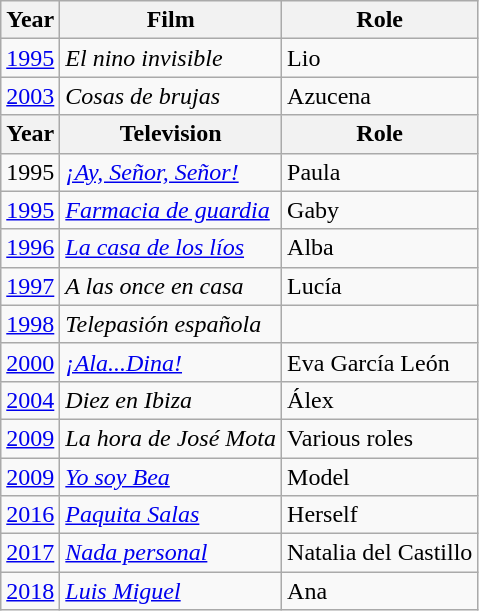<table class="wikitable">
<tr ">
<th>Year</th>
<th>Film</th>
<th>Role</th>
</tr>
<tr>
<td><a href='#'>1995</a></td>
<td><em>El nino invisible</em></td>
<td>Lio</td>
</tr>
<tr>
<td><a href='#'>2003</a></td>
<td><em>Cosas de brujas</em></td>
<td>Azucena</td>
</tr>
<tr ">
<th>Year</th>
<th>Television</th>
<th>Role</th>
</tr>
<tr>
<td>1995</td>
<td><em><a href='#'>¡Ay, Señor, Señor!</a></em></td>
<td>Paula</td>
</tr>
<tr>
<td><a href='#'>1995</a></td>
<td><em><a href='#'>Farmacia de guardia</a></em></td>
<td>Gaby</td>
</tr>
<tr>
<td><a href='#'>1996</a></td>
<td><em><a href='#'>La casa de los líos</a></em></td>
<td>Alba</td>
</tr>
<tr>
<td><a href='#'>1997</a></td>
<td><em>A las once en casa</em></td>
<td>Lucía</td>
</tr>
<tr>
<td><a href='#'>1998</a></td>
<td><em>Telepasión española</em></td>
<td></td>
</tr>
<tr>
<td><a href='#'>2000</a></td>
<td><em><a href='#'>¡Ala...Dina!</a></em></td>
<td>Eva García León</td>
</tr>
<tr>
<td><a href='#'>2004</a></td>
<td><em>Diez en Ibiza</em></td>
<td>Álex</td>
</tr>
<tr>
<td><a href='#'>2009</a></td>
<td><em>La hora de José Mota</em></td>
<td>Various roles</td>
</tr>
<tr>
<td><a href='#'>2009</a></td>
<td><em><a href='#'>Yo soy Bea</a></em></td>
<td>Model</td>
</tr>
<tr>
<td><a href='#'>2016</a></td>
<td><em><a href='#'>Paquita Salas</a></em></td>
<td>Herself</td>
</tr>
<tr>
<td><a href='#'>2017</a></td>
<td><em><a href='#'>Nada personal</a></em></td>
<td>Natalia del Castillo</td>
</tr>
<tr>
<td><a href='#'>2018</a></td>
<td><em><a href='#'>Luis Miguel</a></em></td>
<td>Ana</td>
</tr>
</table>
